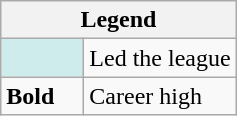<table class="wikitable mw-collapsible mw-collapsed">
<tr>
<th colspan="2">Legend</th>
</tr>
<tr>
<td style="background:#cfecec; width:3em;"></td>
<td>Led the league</td>
</tr>
<tr>
<td><strong>Bold</strong></td>
<td>Career high</td>
</tr>
</table>
